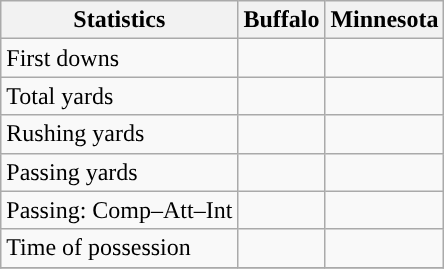<table class="wikitable" style="float: left;">
<tr>
<th>Statistics</th>
<th>Buffalo</th>
<th>Minnesota</th>
</tr>
<tr>
<td>First downs</td>
<td></td>
<td></td>
</tr>
<tr>
<td>Total yards</td>
<td></td>
<td></td>
</tr>
<tr>
<td>Rushing yards</td>
<td></td>
<td></td>
</tr>
<tr>
<td>Passing yards</td>
<td></td>
<td></td>
</tr>
<tr>
<td>Passing: Comp–Att–Int</td>
<td></td>
<td></td>
</tr>
<tr>
<td>Time of possession</td>
<td></td>
<td></td>
</tr>
<tr>
</tr>
</table>
